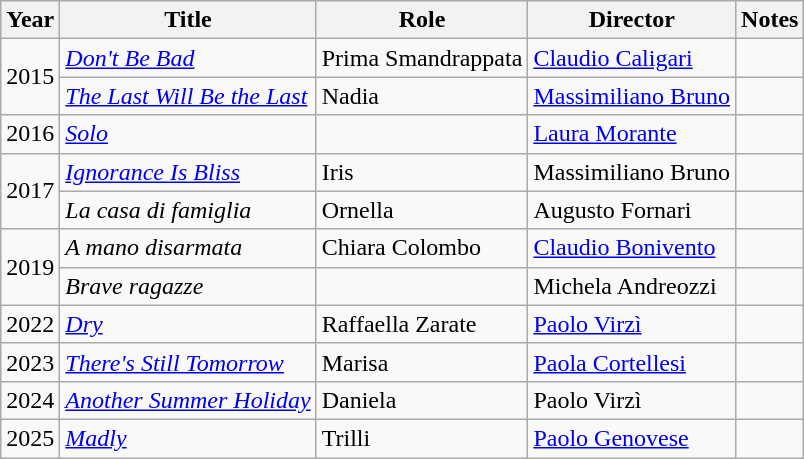<table class="wikitable sortable">
<tr>
<th>Year</th>
<th>Title</th>
<th>Role</th>
<th>Director</th>
<th class="unsortable">Notes</th>
</tr>
<tr>
<td rowspan="2">2015</td>
<td><em><a href='#'>Don't Be Bad</a></em></td>
<td>Prima Smandrappata</td>
<td><a href='#'>Claudio Caligari</a></td>
<td></td>
</tr>
<tr>
<td><em><a href='#'>The Last Will Be the Last</a></em></td>
<td>Nadia</td>
<td><a href='#'>Massimiliano Bruno</a></td>
<td></td>
</tr>
<tr>
<td>2016</td>
<td><em><a href='#'>Solo</a></em></td>
<td></td>
<td><a href='#'>Laura Morante</a></td>
<td></td>
</tr>
<tr>
<td rowspan="2">2017</td>
<td><em><a href='#'>Ignorance Is Bliss</a></em></td>
<td>Iris</td>
<td>Massimiliano Bruno</td>
<td></td>
</tr>
<tr>
<td><em>La casa di famiglia</em></td>
<td>Ornella</td>
<td>Augusto Fornari</td>
<td></td>
</tr>
<tr>
<td rowspan="2">2019</td>
<td><em>A mano disarmata</em></td>
<td>Chiara Colombo</td>
<td><a href='#'>Claudio Bonivento</a></td>
<td></td>
</tr>
<tr>
<td><em>Brave ragazze</em></td>
<td></td>
<td>Michela Andreozzi</td>
<td></td>
</tr>
<tr>
<td>2022</td>
<td><em><a href='#'>Dry</a></em></td>
<td>Raffaella Zarate</td>
<td><a href='#'>Paolo Virzì</a></td>
<td></td>
</tr>
<tr>
<td>2023</td>
<td><em><a href='#'>There's Still Tomorrow</a></em></td>
<td>Marisa</td>
<td><a href='#'>Paola Cortellesi</a></td>
<td></td>
</tr>
<tr>
<td>2024</td>
<td><em><a href='#'>Another Summer Holiday</a></em></td>
<td>Daniela</td>
<td>Paolo Virzì</td>
<td></td>
</tr>
<tr>
<td>2025</td>
<td><em><a href='#'>Madly</a></em></td>
<td>Trilli</td>
<td><a href='#'>Paolo Genovese</a></td>
<td></td>
</tr>
</table>
